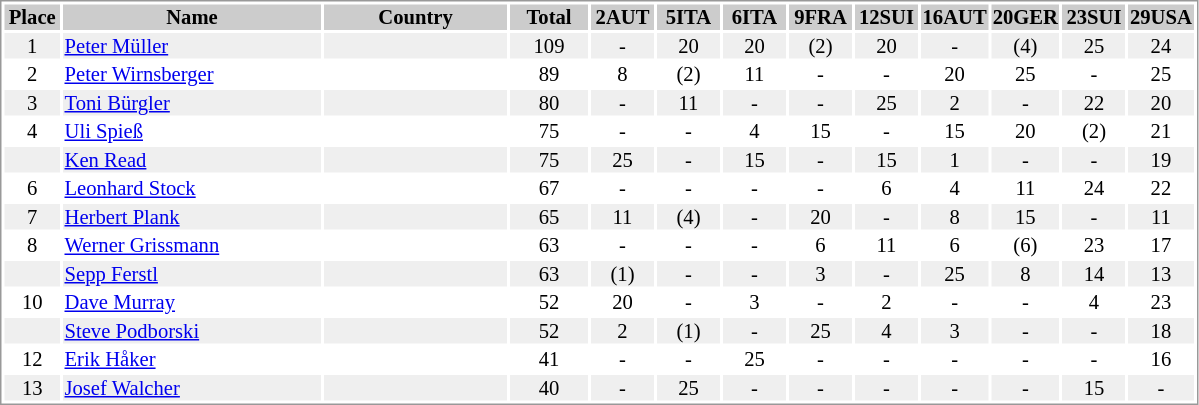<table border="0" style="border: 1px solid #999; background-color:#FFFFFF; text-align:center; font-size:86%; line-height:15px;">
<tr align="center" bgcolor="#CCCCCC">
<th width=35>Place</th>
<th width=170>Name</th>
<th width=120>Country</th>
<th width=50>Total</th>
<th width=40>2AUT</th>
<th width=40>5ITA</th>
<th width=40>6ITA</th>
<th width=40>9FRA</th>
<th width=40>12SUI</th>
<th width=40>16AUT</th>
<th width=40>20GER</th>
<th width=40>23SUI</th>
<th width=40>29USA</th>
</tr>
<tr bgcolor="#EFEFEF">
<td>1</td>
<td align="left"><a href='#'>Peter Müller</a></td>
<td align="left"></td>
<td>109</td>
<td>-</td>
<td>20</td>
<td>20</td>
<td>(2)</td>
<td>20</td>
<td>-</td>
<td>(4)</td>
<td>25</td>
<td>24</td>
</tr>
<tr>
<td>2</td>
<td align="left"><a href='#'>Peter Wirnsberger</a></td>
<td align="left"></td>
<td>89</td>
<td>8</td>
<td>(2)</td>
<td>11</td>
<td>-</td>
<td>-</td>
<td>20</td>
<td>25</td>
<td>-</td>
<td>25</td>
</tr>
<tr bgcolor="#EFEFEF">
<td>3</td>
<td align="left"><a href='#'>Toni Bürgler</a></td>
<td align="left"></td>
<td>80</td>
<td>-</td>
<td>11</td>
<td>-</td>
<td>-</td>
<td>25</td>
<td>2</td>
<td>-</td>
<td>22</td>
<td>20</td>
</tr>
<tr>
<td>4</td>
<td align="left"><a href='#'>Uli Spieß</a></td>
<td align="left"></td>
<td>75</td>
<td>-</td>
<td>-</td>
<td>4</td>
<td>15</td>
<td>-</td>
<td>15</td>
<td>20</td>
<td>(2)</td>
<td>21</td>
</tr>
<tr bgcolor="#EFEFEF">
<td></td>
<td align="left"><a href='#'>Ken Read</a></td>
<td align="left"></td>
<td>75</td>
<td>25</td>
<td>-</td>
<td>15</td>
<td>-</td>
<td>15</td>
<td>1</td>
<td>-</td>
<td>-</td>
<td>19</td>
</tr>
<tr>
<td>6</td>
<td align="left"><a href='#'>Leonhard Stock</a></td>
<td align="left"></td>
<td>67</td>
<td>-</td>
<td>-</td>
<td>-</td>
<td>-</td>
<td>6</td>
<td>4</td>
<td>11</td>
<td>24</td>
<td>22</td>
</tr>
<tr bgcolor="#EFEFEF">
<td>7</td>
<td align="left"><a href='#'>Herbert Plank</a></td>
<td align="left"></td>
<td>65</td>
<td>11</td>
<td>(4)</td>
<td>-</td>
<td>20</td>
<td>-</td>
<td>8</td>
<td>15</td>
<td>-</td>
<td>11</td>
</tr>
<tr>
<td>8</td>
<td align="left"><a href='#'>Werner Grissmann</a></td>
<td align="left"></td>
<td>63</td>
<td>-</td>
<td>-</td>
<td>-</td>
<td>6</td>
<td>11</td>
<td>6</td>
<td>(6)</td>
<td>23</td>
<td>17</td>
</tr>
<tr bgcolor="#EFEFEF">
<td></td>
<td align="left"><a href='#'>Sepp Ferstl</a></td>
<td align="left"></td>
<td>63</td>
<td>(1)</td>
<td>-</td>
<td>-</td>
<td>3</td>
<td>-</td>
<td>25</td>
<td>8</td>
<td>14</td>
<td>13</td>
</tr>
<tr>
<td>10</td>
<td align="left"><a href='#'>Dave Murray</a></td>
<td align="left"></td>
<td>52</td>
<td>20</td>
<td>-</td>
<td>3</td>
<td>-</td>
<td>2</td>
<td>-</td>
<td>-</td>
<td>4</td>
<td>23</td>
</tr>
<tr bgcolor="#EFEFEF">
<td></td>
<td align="left"><a href='#'>Steve Podborski</a></td>
<td align="left"></td>
<td>52</td>
<td>2</td>
<td>(1)</td>
<td>-</td>
<td>25</td>
<td>4</td>
<td>3</td>
<td>-</td>
<td>-</td>
<td>18</td>
</tr>
<tr>
<td>12</td>
<td align="left"><a href='#'>Erik Håker</a></td>
<td align="left"></td>
<td>41</td>
<td>-</td>
<td>-</td>
<td>25</td>
<td>-</td>
<td>-</td>
<td>-</td>
<td>-</td>
<td>-</td>
<td>16</td>
</tr>
<tr bgcolor="#EFEFEF">
<td>13</td>
<td align="left"><a href='#'>Josef Walcher</a></td>
<td align="left"></td>
<td>40</td>
<td>-</td>
<td>25</td>
<td>-</td>
<td>-</td>
<td>-</td>
<td>-</td>
<td>-</td>
<td>15</td>
<td>-</td>
</tr>
</table>
